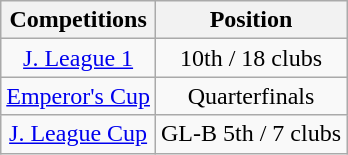<table class="wikitable" style="text-align:center;">
<tr>
<th>Competitions</th>
<th>Position</th>
</tr>
<tr>
<td><a href='#'>J. League 1</a></td>
<td>10th / 18 clubs</td>
</tr>
<tr>
<td><a href='#'>Emperor's Cup</a></td>
<td>Quarterfinals</td>
</tr>
<tr>
<td><a href='#'>J. League Cup</a></td>
<td>GL-B 5th / 7 clubs</td>
</tr>
</table>
